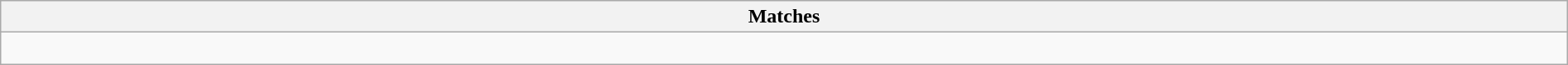<table class="wikitable collapsible collapsed" style="width:100%">
<tr>
<th>Matches</th>
</tr>
<tr>
<td><br>




</td>
</tr>
</table>
